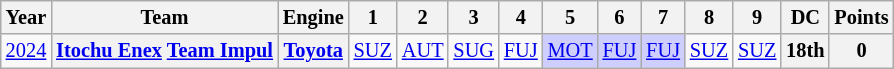<table class="wikitable" style="text-align:center; font-size:85%">
<tr>
<th>Year</th>
<th>Team</th>
<th>Engine</th>
<th>1</th>
<th>2</th>
<th>3</th>
<th>4</th>
<th>5</th>
<th>6</th>
<th>7</th>
<th>8</th>
<th>9</th>
<th>DC</th>
<th>Points</th>
</tr>
<tr>
<td><a href='#'>2024</a></td>
<th nowrap><a href='#'>Itochu Enex</a> <a href='#'>Team Impul</a></th>
<th><a href='#'>Toyota</a></th>
<td><a href='#'>SUZ</a></td>
<td><a href='#'>AUT</a></td>
<td><a href='#'>SUG</a></td>
<td><a href='#'>FUJ</a></td>
<td style="background:#CFCFFF;"><a href='#'>MOT</a><br></td>
<td style="background:#CFCFFF;"><a href='#'>FUJ</a><br></td>
<td style="background:#CFCFFF;"><a href='#'>FUJ</a><br></td>
<td><a href='#'>SUZ</a></td>
<td><a href='#'>SUZ</a></td>
<th>18th</th>
<th>0</th>
</tr>
</table>
